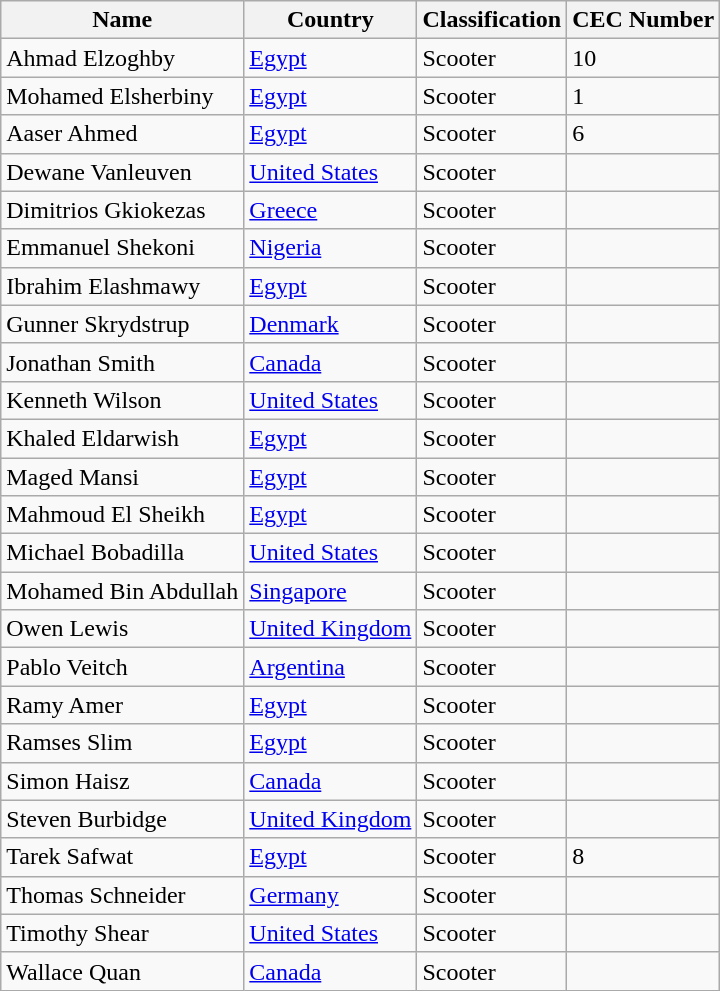<table class="wikitable">
<tr>
<th>Name</th>
<th>Country</th>
<th>Classification</th>
<th>CEC Number</th>
</tr>
<tr>
<td>Ahmad Elzoghby</td>
<td> <a href='#'>Egypt</a></td>
<td>Scooter</td>
<td>10</td>
</tr>
<tr>
<td>Mohamed Elsherbiny</td>
<td> <a href='#'>Egypt</a></td>
<td>Scooter</td>
<td>1</td>
</tr>
<tr>
<td>Aaser Ahmed</td>
<td> <a href='#'>Egypt</a></td>
<td>Scooter</td>
<td>6</td>
</tr>
<tr>
<td>Dewane Vanleuven</td>
<td> <a href='#'>United States</a></td>
<td>Scooter</td>
<td></td>
</tr>
<tr>
<td>Dimitrios Gkiokezas</td>
<td> <a href='#'>Greece</a></td>
<td>Scooter</td>
<td></td>
</tr>
<tr>
<td>Emmanuel Shekoni</td>
<td> <a href='#'>Nigeria</a></td>
<td>Scooter</td>
<td></td>
</tr>
<tr>
<td>Ibrahim Elashmawy</td>
<td> <a href='#'>Egypt</a></td>
<td>Scooter</td>
<td></td>
</tr>
<tr>
<td>Gunner Skrydstrup</td>
<td> <a href='#'>Denmark</a></td>
<td>Scooter</td>
<td></td>
</tr>
<tr>
<td>Jonathan Smith</td>
<td> <a href='#'>Canada</a></td>
<td>Scooter</td>
<td></td>
</tr>
<tr>
<td>Kenneth Wilson</td>
<td> <a href='#'>United States</a></td>
<td>Scooter</td>
<td></td>
</tr>
<tr>
<td>Khaled Eldarwish</td>
<td> <a href='#'>Egypt</a></td>
<td>Scooter</td>
<td></td>
</tr>
<tr>
<td>Maged Mansi</td>
<td> <a href='#'>Egypt</a></td>
<td>Scooter</td>
<td></td>
</tr>
<tr>
<td>Mahmoud El Sheikh</td>
<td> <a href='#'>Egypt</a></td>
<td>Scooter</td>
<td></td>
</tr>
<tr>
<td>Michael Bobadilla</td>
<td> <a href='#'>United States</a></td>
<td>Scooter</td>
<td></td>
</tr>
<tr>
<td>Mohamed Bin Abdullah</td>
<td> <a href='#'>Singapore</a></td>
<td>Scooter</td>
<td></td>
</tr>
<tr>
<td>Owen Lewis</td>
<td> <a href='#'>United Kingdom</a></td>
<td>Scooter</td>
<td></td>
</tr>
<tr>
<td>Pablo Veitch</td>
<td> <a href='#'>Argentina</a></td>
<td>Scooter</td>
<td></td>
</tr>
<tr>
<td>Ramy Amer</td>
<td> <a href='#'>Egypt</a></td>
<td>Scooter</td>
<td></td>
</tr>
<tr>
<td>Ramses Slim</td>
<td> <a href='#'>Egypt</a></td>
<td>Scooter</td>
<td></td>
</tr>
<tr>
<td>Simon Haisz</td>
<td> <a href='#'>Canada</a></td>
<td>Scooter</td>
<td></td>
</tr>
<tr>
<td>Steven Burbidge</td>
<td> <a href='#'>United Kingdom</a></td>
<td>Scooter</td>
<td></td>
</tr>
<tr>
<td>Tarek Safwat</td>
<td> <a href='#'>Egypt</a></td>
<td>Scooter</td>
<td>8</td>
</tr>
<tr>
<td>Thomas Schneider</td>
<td> <a href='#'>Germany</a></td>
<td>Scooter</td>
<td></td>
</tr>
<tr>
<td>Timothy Shear</td>
<td> <a href='#'>United States</a></td>
<td>Scooter</td>
<td></td>
</tr>
<tr>
<td>Wallace Quan</td>
<td> <a href='#'>Canada</a></td>
<td>Scooter</td>
<td></td>
</tr>
</table>
